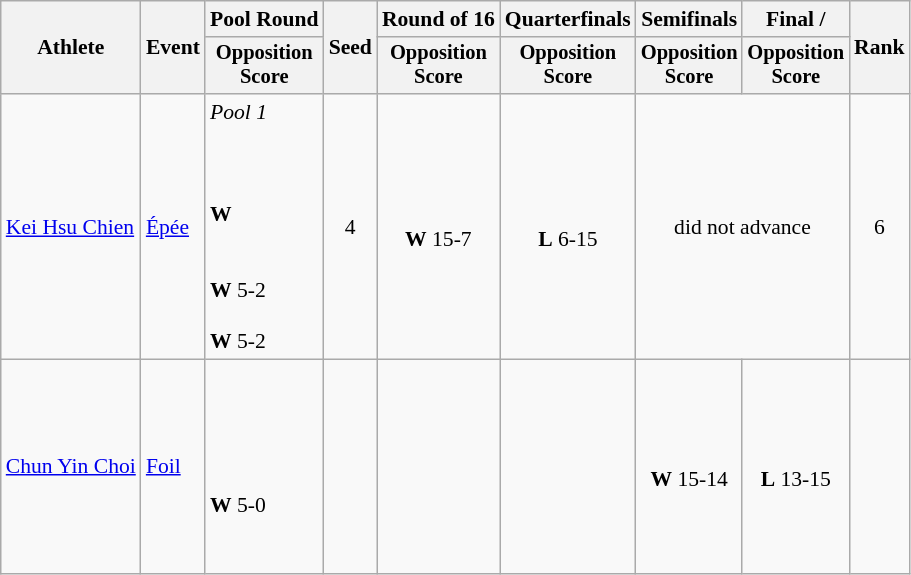<table class=wikitable style="font-size:90%">
<tr>
<th rowspan="2">Athlete</th>
<th rowspan="2">Event</th>
<th>Pool Round</th>
<th rowspan="2">Seed</th>
<th>Round of 16</th>
<th>Quarterfinals</th>
<th>Semifinals</th>
<th>Final / </th>
<th rowspan=2>Rank</th>
</tr>
<tr style="font-size:95%">
<th>Opposition<br>Score</th>
<th>Opposition<br>Score</th>
<th>Opposition<br>Score</th>
<th>Opposition<br>Score</th>
<th>Opposition<br>Score</th>
</tr>
<tr align=center>
<td align=left><a href='#'>Kei Hsu Chien</a></td>
<td align=left><a href='#'>Épée</a></td>
<td align=left><em>Pool 1</em><br><br><br><br><strong>W</strong> <br><br><br><strong>W</strong> 5-2<br><br><strong>W</strong> 5-2</td>
<td>4</td>
<td><br><strong>W</strong> 15-7</td>
<td><br><strong>L</strong> 6-15</td>
<td colspan=2>did not advance</td>
<td>6</td>
</tr>
<tr align=center>
<td align=left><a href='#'>Chun Yin Choi</a></td>
<td align=left><a href='#'>Foil</a></td>
<td align=left><br><br><br><br><br><strong>W</strong> 5-0<br><br><br></td>
<td></td>
<td></td>
<td></td>
<td><br><strong>W</strong> 15-14</td>
<td><br><strong>L</strong> 13-15</td>
<td></td>
</tr>
</table>
